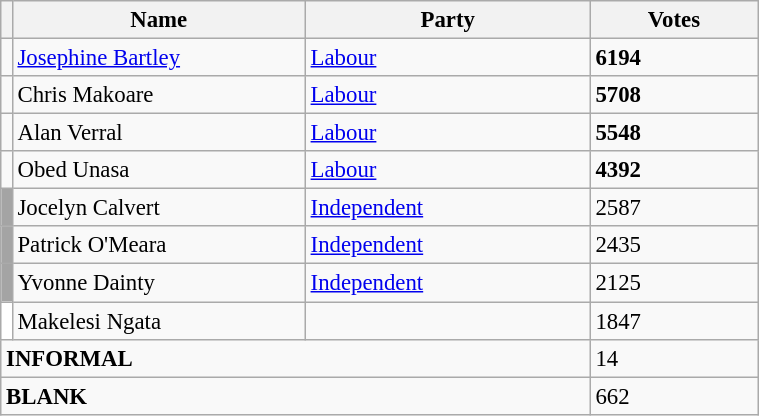<table width="40%" class="wikitable" style="font-size: 95%; width=20%;">
<tr>
<th width=1%></th>
<th width=35%>Name</th>
<th width=34%>Party</th>
<th WIDTH=20%>Votes</th>
</tr>
<tr>
<td bgcolor=></td>
<td><a href='#'>Josephine Bartley</a></td>
<td><a href='#'>Labour</a></td>
<td><strong>6194</strong></td>
</tr>
<tr>
<td bgcolor=></td>
<td>Chris Makoare</td>
<td><a href='#'>Labour</a></td>
<td><strong>5708</strong></td>
</tr>
<tr>
<td bgcolor=></td>
<td>Alan Verral</td>
<td><a href='#'>Labour</a></td>
<td><strong>5548</strong></td>
</tr>
<tr>
<td bgcolor=></td>
<td>Obed Unasa</td>
<td><a href='#'>Labour</a></td>
<td><strong>4392</strong></td>
</tr>
<tr>
<td bgcolor=#A4A4A4></td>
<td>Jocelyn Calvert</td>
<td><a href='#'>Independent</a></td>
<td>2587</td>
</tr>
<tr>
<td bgcolor=#A4A4A4></td>
<td>Patrick O'Meara</td>
<td><a href='#'>Independent</a></td>
<td>2435</td>
</tr>
<tr>
<td bgcolor=#A4A4A4></td>
<td>Yvonne Dainty</td>
<td><a href='#'>Independent</a></td>
<td>2125</td>
</tr>
<tr>
<td bgcolor=#FFFFFF></td>
<td>Makelesi Ngata</td>
<td></td>
<td>1847</td>
</tr>
<tr>
<td colspan="3"><strong>INFORMAL</strong></td>
<td>14</td>
</tr>
<tr>
<td colspan="3"><strong>BLANK</strong></td>
<td>662</td>
</tr>
</table>
